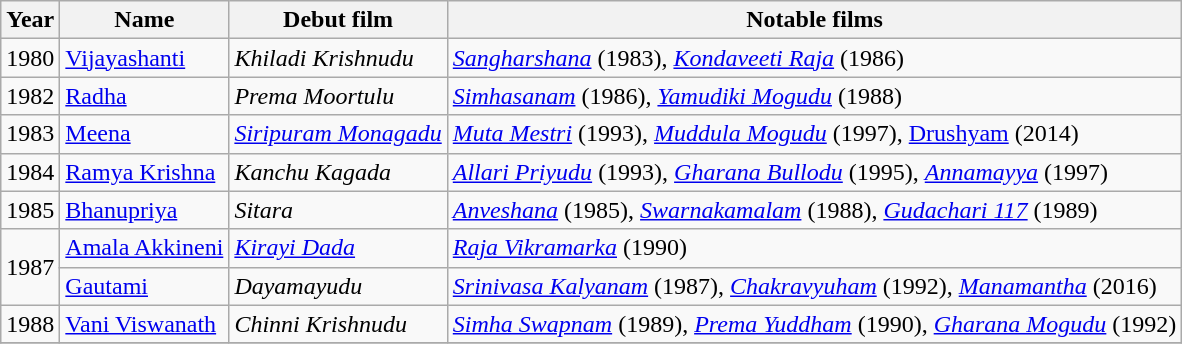<table class="wikitable sortable">
<tr>
<th>Year</th>
<th>Name</th>
<th>Debut film</th>
<th>Notable films</th>
</tr>
<tr>
<td>1980</td>
<td><a href='#'>Vijayashanti</a></td>
<td><em>Khiladi Krishnudu</em></td>
<td><em><a href='#'>Sangharshana</a></em> (1983), <em><a href='#'>Kondaveeti Raja</a></em> (1986)</td>
</tr>
<tr>
<td>1982</td>
<td><a href='#'>Radha</a></td>
<td><em>Prema Moortulu</em></td>
<td><em><a href='#'>Simhasanam</a></em> (1986), <em><a href='#'>Yamudiki Mogudu</a></em> (1988)</td>
</tr>
<tr>
<td>1983</td>
<td><a href='#'>Meena</a></td>
<td><em><a href='#'>Siripuram Monagadu</a></em></td>
<td><em><a href='#'>Muta Mestri</a></em> (1993), <em><a href='#'>Muddula Mogudu</a></em> (1997), <a href='#'>Drushyam</a> (2014)</td>
</tr>
<tr>
<td>1984</td>
<td><a href='#'>Ramya Krishna</a></td>
<td><em>Kanchu Kagada</em></td>
<td><em><a href='#'>Allari Priyudu</a></em> (1993), <em><a href='#'>Gharana Bullodu</a></em> (1995), <em><a href='#'>Annamayya</a></em> (1997)</td>
</tr>
<tr>
<td>1985</td>
<td><a href='#'>Bhanupriya</a></td>
<td><em>Sitara</em></td>
<td><em><a href='#'>Anveshana</a></em> (1985), <em><a href='#'>Swarnakamalam</a></em> (1988), <em><a href='#'>Gudachari 117</a></em> (1989)</td>
</tr>
<tr>
<td rowspan="2">1987</td>
<td><a href='#'>Amala Akkineni</a></td>
<td><em><a href='#'>Kirayi Dada</a></em></td>
<td><em><a href='#'>Raja Vikramarka</a></em> (1990)</td>
</tr>
<tr>
<td><a href='#'>Gautami</a></td>
<td><em>Dayamayudu</em></td>
<td><em><a href='#'>Srinivasa Kalyanam</a></em> (1987), <em><a href='#'>Chakravyuham</a></em> (1992), <em><a href='#'>Manamantha</a></em> (2016)</td>
</tr>
<tr>
<td>1988</td>
<td><a href='#'>Vani Viswanath</a></td>
<td><em>Chinni Krishnudu</em></td>
<td><em><a href='#'>Simha Swapnam</a></em> (1989), <em><a href='#'>Prema Yuddham</a></em> (1990), <em><a href='#'>Gharana Mogudu</a></em> (1992)</td>
</tr>
<tr>
</tr>
</table>
